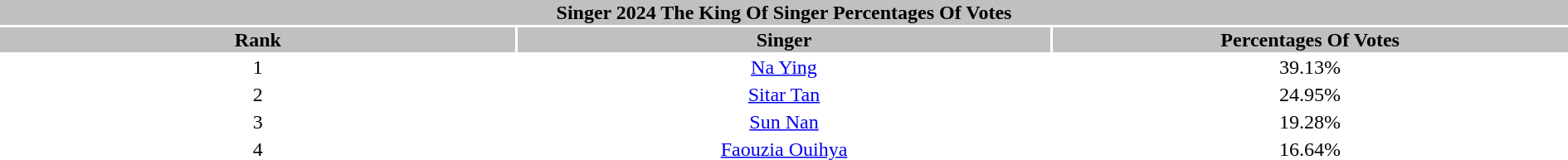<table width="100%" style="text-align:center">
<tr align=center style="background:silver">
<td colspan="3"><div><strong>Singer 2024 The King Of Singer Percentages Of Votes</strong></div></td>
</tr>
<tr align=center style="background:silver">
<td style="width:33%"><strong>Rank</strong></td>
<td style="width:34%"><strong>Singer</strong></td>
<td style="width:33%"><strong>Percentages Of Votes</strong></td>
</tr>
<tr>
<td>1</td>
<td><a href='#'>Na Ying</a></td>
<td>39.13%</td>
</tr>
<tr>
<td>2</td>
<td><a href='#'>Sitar Tan</a></td>
<td>24.95%</td>
</tr>
<tr>
<td>3</td>
<td><a href='#'>Sun Nan</a></td>
<td>19.28%</td>
</tr>
<tr>
<td>4</td>
<td><a href='#'>Faouzia Ouihya</a></td>
<td>16.64%</td>
</tr>
</table>
